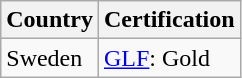<table class="wikitable">
<tr>
<th>Country</th>
<th>Certification</th>
</tr>
<tr>
<td>Sweden</td>
<td><a href='#'>GLF</a>: Gold</td>
</tr>
</table>
